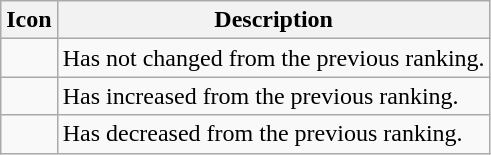<table class="wikitable">
<tr>
<th>Icon</th>
<th>Description</th>
</tr>
<tr>
<td></td>
<td>Has not changed from the previous ranking.</td>
</tr>
<tr>
<td></td>
<td>Has increased from the previous ranking.</td>
</tr>
<tr>
<td></td>
<td>Has decreased from the previous ranking.</td>
</tr>
</table>
